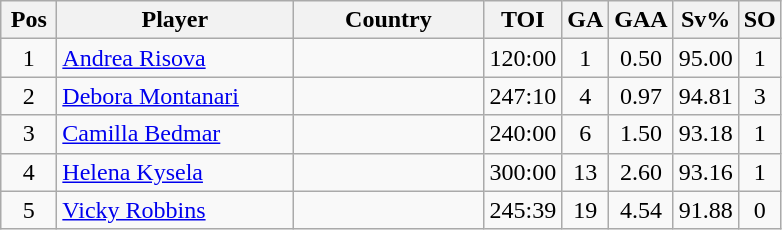<table class="wikitable sortable" style="text-align: center;">
<tr>
<th width=30>Pos</th>
<th width=150>Player</th>
<th width=120>Country</th>
<th width=20>TOI</th>
<th width=20>GA</th>
<th width=20>GAA</th>
<th width=20>Sv%</th>
<th width=20>SO</th>
</tr>
<tr>
<td>1</td>
<td align=left><a href='#'>Andrea Risova</a></td>
<td align=left></td>
<td>120:00</td>
<td>1</td>
<td>0.50</td>
<td>95.00</td>
<td>1</td>
</tr>
<tr>
<td>2</td>
<td align=left><a href='#'>Debora Montanari</a></td>
<td align=left></td>
<td>247:10</td>
<td>4</td>
<td>0.97</td>
<td>94.81</td>
<td>3</td>
</tr>
<tr>
<td>3</td>
<td align=left><a href='#'>Camilla Bedmar</a></td>
<td align=left></td>
<td>240:00</td>
<td>6</td>
<td>1.50</td>
<td>93.18</td>
<td>1</td>
</tr>
<tr>
<td>4</td>
<td align=left><a href='#'>Helena Kysela</a></td>
<td align=left></td>
<td>300:00</td>
<td>13</td>
<td>2.60</td>
<td>93.16</td>
<td>1</td>
</tr>
<tr>
<td>5</td>
<td align=left><a href='#'>Vicky Robbins</a></td>
<td align=left></td>
<td>245:39</td>
<td>19</td>
<td>4.54</td>
<td>91.88</td>
<td>0</td>
</tr>
</table>
